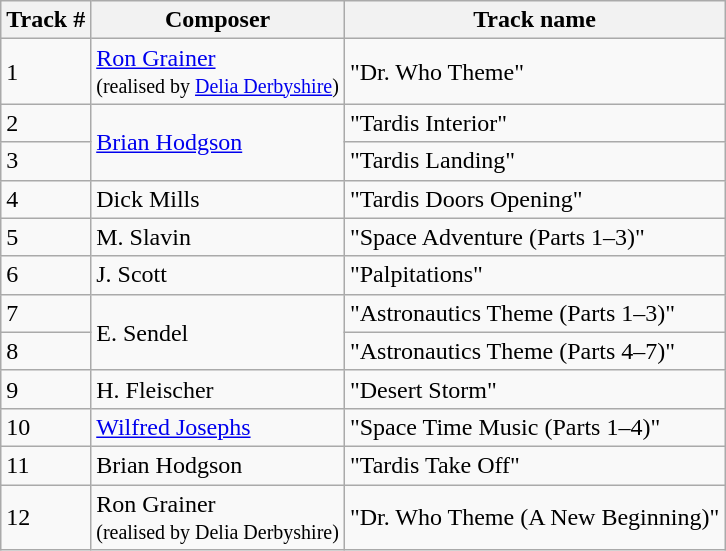<table class="wikitable">
<tr>
<th>Track #</th>
<th>Composer</th>
<th>Track name</th>
</tr>
<tr>
<td>1</td>
<td><a href='#'>Ron Grainer</a><br> <small>(realised by <a href='#'>Delia Derbyshire</a>)</small></td>
<td>"Dr. Who Theme"</td>
</tr>
<tr>
<td>2</td>
<td rowspan=2><a href='#'>Brian Hodgson</a></td>
<td>"Tardis Interior"</td>
</tr>
<tr>
<td>3</td>
<td>"Tardis Landing"</td>
</tr>
<tr>
<td>4</td>
<td>Dick Mills</td>
<td>"Tardis Doors Opening"</td>
</tr>
<tr>
<td>5</td>
<td>M. Slavin</td>
<td>"Space Adventure (Parts 1–3)"</td>
</tr>
<tr>
<td>6</td>
<td>J. Scott</td>
<td>"Palpitations"</td>
</tr>
<tr>
<td>7</td>
<td rowspan=2>E. Sendel</td>
<td>"Astronautics Theme (Parts 1–3)"</td>
</tr>
<tr>
<td>8</td>
<td>"Astronautics Theme (Parts 4–7)"</td>
</tr>
<tr>
<td>9</td>
<td>H. Fleischer</td>
<td>"Desert Storm"</td>
</tr>
<tr>
<td>10</td>
<td><a href='#'>Wilfred Josephs</a></td>
<td>"Space Time Music (Parts 1–4)"</td>
</tr>
<tr>
<td>11</td>
<td>Brian Hodgson</td>
<td>"Tardis Take Off"</td>
</tr>
<tr>
<td>12</td>
<td>Ron Grainer<br> <small>(realised by Delia Derbyshire)</small></td>
<td>"Dr. Who Theme (A New Beginning)"</td>
</tr>
</table>
